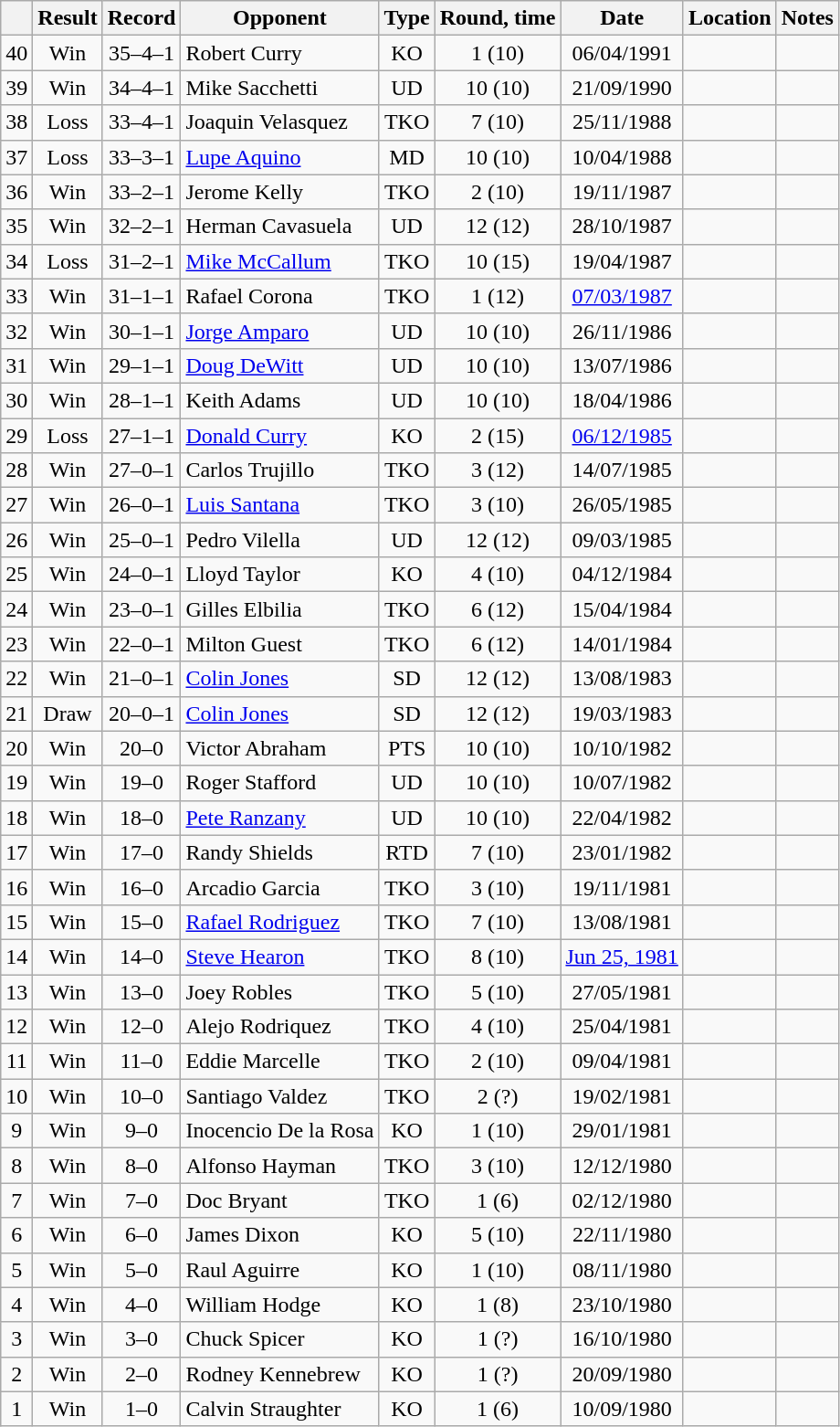<table class=wikitable style=text-align:center>
<tr>
<th></th>
<th>Result</th>
<th>Record</th>
<th>Opponent</th>
<th>Type</th>
<th>Round, time</th>
<th>Date</th>
<th>Location</th>
<th>Notes</th>
</tr>
<tr>
<td>40</td>
<td>Win</td>
<td>35–4–1</td>
<td align=left>Robert Curry</td>
<td>KO</td>
<td>1 (10)</td>
<td>06/04/1991</td>
<td align=left></td>
<td align=left></td>
</tr>
<tr>
<td>39</td>
<td>Win</td>
<td>34–4–1</td>
<td align=left>Mike Sacchetti</td>
<td>UD</td>
<td>10 (10)</td>
<td>21/09/1990</td>
<td align=left></td>
<td align=left></td>
</tr>
<tr>
<td>38</td>
<td>Loss</td>
<td>33–4–1</td>
<td align=left>Joaquin Velasquez</td>
<td>TKO</td>
<td>7 (10)</td>
<td>25/11/1988</td>
<td align=left></td>
<td align=left></td>
</tr>
<tr>
<td>37</td>
<td>Loss</td>
<td>33–3–1</td>
<td align=left><a href='#'>Lupe Aquino</a></td>
<td>MD</td>
<td>10 (10)</td>
<td>10/04/1988</td>
<td align=left></td>
<td align=left></td>
</tr>
<tr>
<td>36</td>
<td>Win</td>
<td>33–2–1</td>
<td align=left>Jerome Kelly</td>
<td>TKO</td>
<td>2 (10)</td>
<td>19/11/1987</td>
<td align=left></td>
<td align=left></td>
</tr>
<tr>
<td>35</td>
<td>Win</td>
<td>32–2–1</td>
<td align=left>Herman Cavasuela</td>
<td>UD</td>
<td>12 (12)</td>
<td>28/10/1987</td>
<td align=left></td>
<td align=left></td>
</tr>
<tr>
<td>34</td>
<td>Loss</td>
<td>31–2–1</td>
<td align=left><a href='#'>Mike McCallum</a></td>
<td>TKO</td>
<td>10 (15)</td>
<td>19/04/1987</td>
<td align=left></td>
<td align=left></td>
</tr>
<tr>
<td>33</td>
<td>Win</td>
<td>31–1–1</td>
<td align=left>Rafael Corona</td>
<td>TKO</td>
<td>1 (12)</td>
<td><a href='#'>07/03/1987</a></td>
<td align=left></td>
<td align=left></td>
</tr>
<tr>
<td>32</td>
<td>Win</td>
<td>30–1–1</td>
<td align=left><a href='#'>Jorge Amparo</a></td>
<td>UD</td>
<td>10 (10)</td>
<td>26/11/1986</td>
<td align=left></td>
<td align=left></td>
</tr>
<tr>
<td>31</td>
<td>Win</td>
<td>29–1–1</td>
<td align=left><a href='#'>Doug DeWitt</a></td>
<td>UD</td>
<td>10 (10)</td>
<td>13/07/1986</td>
<td align=left></td>
<td align=left></td>
</tr>
<tr>
<td>30</td>
<td>Win</td>
<td>28–1–1</td>
<td align=left>Keith Adams</td>
<td>UD</td>
<td>10 (10)</td>
<td>18/04/1986</td>
<td align=left></td>
<td align=left></td>
</tr>
<tr>
<td>29</td>
<td>Loss</td>
<td>27–1–1</td>
<td align=left><a href='#'>Donald Curry</a></td>
<td>KO</td>
<td>2 (15)</td>
<td><a href='#'>06/12/1985</a></td>
<td align=left></td>
<td align=left></td>
</tr>
<tr>
<td>28</td>
<td>Win</td>
<td>27–0–1</td>
<td align=left>Carlos Trujillo</td>
<td>TKO</td>
<td>3 (12)</td>
<td>14/07/1985</td>
<td align=left></td>
<td align=left></td>
</tr>
<tr>
<td>27</td>
<td>Win</td>
<td>26–0–1</td>
<td align=left><a href='#'>Luis Santana</a></td>
<td>TKO</td>
<td>3 (10)</td>
<td>26/05/1985</td>
<td align=left></td>
<td align=left></td>
</tr>
<tr>
<td>26</td>
<td>Win</td>
<td>25–0–1</td>
<td align=left>Pedro Vilella</td>
<td>UD</td>
<td>12 (12)</td>
<td>09/03/1985</td>
<td align=left></td>
<td align=left></td>
</tr>
<tr>
<td>25</td>
<td>Win</td>
<td>24–0–1</td>
<td align=left>Lloyd Taylor</td>
<td>KO</td>
<td>4 (10)</td>
<td>04/12/1984</td>
<td align=left></td>
<td align=left></td>
</tr>
<tr>
<td>24</td>
<td>Win</td>
<td>23–0–1</td>
<td align=left>Gilles Elbilia</td>
<td>TKO</td>
<td>6 (12)</td>
<td>15/04/1984</td>
<td align=left></td>
<td align=left></td>
</tr>
<tr>
<td>23</td>
<td>Win</td>
<td>22–0–1</td>
<td align=left>Milton Guest</td>
<td>TKO</td>
<td>6 (12)</td>
<td>14/01/1984</td>
<td align=left></td>
<td align=left></td>
</tr>
<tr>
<td>22</td>
<td>Win</td>
<td>21–0–1</td>
<td align=left><a href='#'>Colin Jones</a></td>
<td>SD</td>
<td>12 (12)</td>
<td>13/08/1983</td>
<td align=left></td>
<td align=left></td>
</tr>
<tr>
<td>21</td>
<td>Draw</td>
<td>20–0–1</td>
<td align=left><a href='#'>Colin Jones</a></td>
<td>SD</td>
<td>12 (12)</td>
<td>19/03/1983</td>
<td align=left></td>
<td align=left></td>
</tr>
<tr>
<td>20</td>
<td>Win</td>
<td>20–0</td>
<td align=left>Victor Abraham</td>
<td>PTS</td>
<td>10 (10)</td>
<td>10/10/1982</td>
<td align=left></td>
<td align=left></td>
</tr>
<tr>
<td>19</td>
<td>Win</td>
<td>19–0</td>
<td align=left>Roger Stafford</td>
<td>UD</td>
<td>10 (10)</td>
<td>10/07/1982</td>
<td align=left></td>
<td align=left></td>
</tr>
<tr>
<td>18</td>
<td>Win</td>
<td>18–0</td>
<td align=left><a href='#'>Pete Ranzany</a></td>
<td>UD</td>
<td>10 (10)</td>
<td>22/04/1982</td>
<td align=left></td>
<td align=left></td>
</tr>
<tr>
<td>17</td>
<td>Win</td>
<td>17–0</td>
<td align=left>Randy Shields</td>
<td>RTD</td>
<td>7 (10)</td>
<td>23/01/1982</td>
<td align=left></td>
<td align=left></td>
</tr>
<tr>
<td>16</td>
<td>Win</td>
<td>16–0</td>
<td align=left>Arcadio Garcia</td>
<td>TKO</td>
<td>3 (10)</td>
<td>19/11/1981</td>
<td align=left></td>
<td align=left></td>
</tr>
<tr>
<td>15</td>
<td>Win</td>
<td>15–0</td>
<td align=left><a href='#'>Rafael Rodriguez</a></td>
<td>TKO</td>
<td>7 (10)</td>
<td>13/08/1981</td>
<td align=left></td>
<td align=left></td>
</tr>
<tr>
<td>14</td>
<td>Win</td>
<td>14–0</td>
<td align=left><a href='#'>Steve Hearon</a></td>
<td>TKO</td>
<td>8 (10)</td>
<td><a href='#'>Jun 25, 1981</a></td>
<td align=left></td>
<td align=left></td>
</tr>
<tr>
<td>13</td>
<td>Win</td>
<td>13–0</td>
<td align=left>Joey Robles</td>
<td>TKO</td>
<td>5 (10)</td>
<td>27/05/1981</td>
<td align=left></td>
<td align=left></td>
</tr>
<tr>
<td>12</td>
<td>Win</td>
<td>12–0</td>
<td align=left>Alejo Rodriquez</td>
<td>TKO</td>
<td>4 (10)</td>
<td>25/04/1981</td>
<td align=left></td>
<td align=left></td>
</tr>
<tr>
<td>11</td>
<td>Win</td>
<td>11–0</td>
<td align=left>Eddie Marcelle</td>
<td>TKO</td>
<td>2 (10)</td>
<td>09/04/1981</td>
<td align=left></td>
<td align=left></td>
</tr>
<tr>
<td>10</td>
<td>Win</td>
<td>10–0</td>
<td align=left>Santiago Valdez</td>
<td>TKO</td>
<td>2 (?)</td>
<td>19/02/1981</td>
<td align=left></td>
<td align=left></td>
</tr>
<tr>
<td>9</td>
<td>Win</td>
<td>9–0</td>
<td align=left>Inocencio De la Rosa</td>
<td>KO</td>
<td>1 (10)</td>
<td>29/01/1981</td>
<td align=left></td>
<td align=left></td>
</tr>
<tr>
<td>8</td>
<td>Win</td>
<td>8–0</td>
<td align=left>Alfonso Hayman</td>
<td>TKO</td>
<td>3 (10)</td>
<td>12/12/1980</td>
<td align=left></td>
<td align=left></td>
</tr>
<tr>
<td>7</td>
<td>Win</td>
<td>7–0</td>
<td align=left>Doc Bryant</td>
<td>TKO</td>
<td>1 (6)</td>
<td>02/12/1980</td>
<td align=left></td>
<td align=left></td>
</tr>
<tr>
<td>6</td>
<td>Win</td>
<td>6–0</td>
<td align=left>James Dixon</td>
<td>KO</td>
<td>5 (10)</td>
<td>22/11/1980</td>
<td align=left></td>
<td align=left></td>
</tr>
<tr>
<td>5</td>
<td>Win</td>
<td>5–0</td>
<td align=left>Raul Aguirre</td>
<td>KO</td>
<td>1 (10)</td>
<td>08/11/1980</td>
<td align=left></td>
<td align=left></td>
</tr>
<tr>
<td>4</td>
<td>Win</td>
<td>4–0</td>
<td align=left>William Hodge</td>
<td>KO</td>
<td>1 (8)</td>
<td>23/10/1980</td>
<td align=left></td>
<td align=left></td>
</tr>
<tr>
<td>3</td>
<td>Win</td>
<td>3–0</td>
<td align=left>Chuck Spicer</td>
<td>KO</td>
<td>1 (?)</td>
<td>16/10/1980</td>
<td align=left></td>
<td align=left></td>
</tr>
<tr>
<td>2</td>
<td>Win</td>
<td>2–0</td>
<td align=left>Rodney Kennebrew</td>
<td>KO</td>
<td>1 (?)</td>
<td>20/09/1980</td>
<td align=left></td>
<td align=left></td>
</tr>
<tr>
<td>1</td>
<td>Win</td>
<td>1–0</td>
<td align=left>Calvin Straughter</td>
<td>KO</td>
<td>1 (6)</td>
<td>10/09/1980</td>
<td align=left></td>
<td align=left></td>
</tr>
</table>
